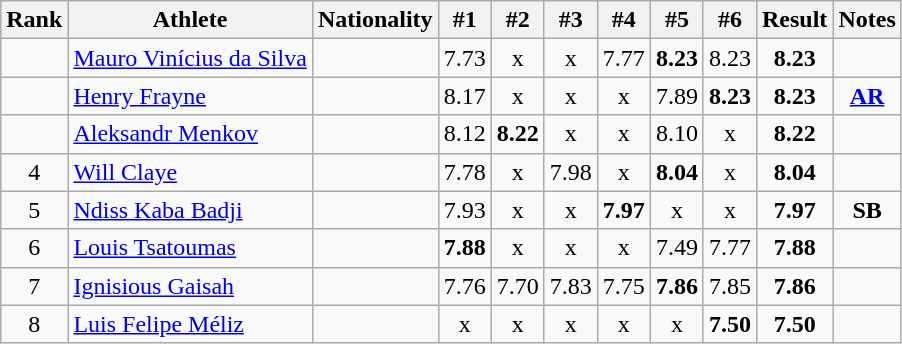<table class="wikitable sortable" style="text-align:center">
<tr>
<th>Rank</th>
<th>Athlete</th>
<th>Nationality</th>
<th>#1</th>
<th>#2</th>
<th>#3</th>
<th>#4</th>
<th>#5</th>
<th>#6</th>
<th>Result</th>
<th>Notes</th>
</tr>
<tr>
<td></td>
<td align=left><a href='#'>Mauro Vinícius da Silva</a></td>
<td align=left></td>
<td>7.73</td>
<td>x</td>
<td>x</td>
<td>7.77</td>
<td><strong>8.23</strong></td>
<td>8.23</td>
<td><strong>8.23</strong></td>
<td></td>
</tr>
<tr>
<td></td>
<td align=left><a href='#'>Henry Frayne</a></td>
<td align=left></td>
<td>8.17</td>
<td>x</td>
<td>x</td>
<td>x</td>
<td>7.89</td>
<td><strong>8.23</strong></td>
<td><strong>8.23</strong></td>
<td><strong><a href='#'>AR</a></strong></td>
</tr>
<tr>
<td></td>
<td align=left><a href='#'>Aleksandr Menkov</a></td>
<td align=left></td>
<td>8.12</td>
<td><strong>8.22</strong></td>
<td>x</td>
<td>x</td>
<td>8.10</td>
<td>x</td>
<td><strong>8.22</strong></td>
<td></td>
</tr>
<tr>
<td>4</td>
<td align=left><a href='#'>Will Claye</a></td>
<td align=left></td>
<td>7.78</td>
<td>x</td>
<td>7.98</td>
<td>x</td>
<td><strong>8.04</strong></td>
<td>x</td>
<td><strong>8.04</strong></td>
<td></td>
</tr>
<tr>
<td>5</td>
<td align=left><a href='#'>Ndiss Kaba Badji</a></td>
<td align=left></td>
<td>7.93</td>
<td>x</td>
<td>x</td>
<td><strong>7.97</strong></td>
<td>x</td>
<td>x</td>
<td><strong>7.97</strong></td>
<td><strong>SB</strong></td>
</tr>
<tr>
<td>6</td>
<td align=left><a href='#'>Louis Tsatoumas</a></td>
<td align=left></td>
<td><strong>7.88</strong></td>
<td>x</td>
<td>x</td>
<td>x</td>
<td>7.49</td>
<td>7.77</td>
<td><strong>7.88</strong></td>
<td></td>
</tr>
<tr>
<td>7</td>
<td align=left><a href='#'>Ignisious Gaisah</a></td>
<td align=left></td>
<td>7.76</td>
<td>7.70</td>
<td>7.83</td>
<td>7.75</td>
<td><strong>7.86</strong></td>
<td>7.85</td>
<td><strong>7.86</strong></td>
<td></td>
</tr>
<tr>
<td>8</td>
<td align=left><a href='#'>Luis Felipe Méliz</a></td>
<td align=left></td>
<td>x</td>
<td>x</td>
<td>x</td>
<td>x</td>
<td>x</td>
<td><strong>7.50</strong></td>
<td><strong>7.50</strong></td>
<td></td>
</tr>
</table>
